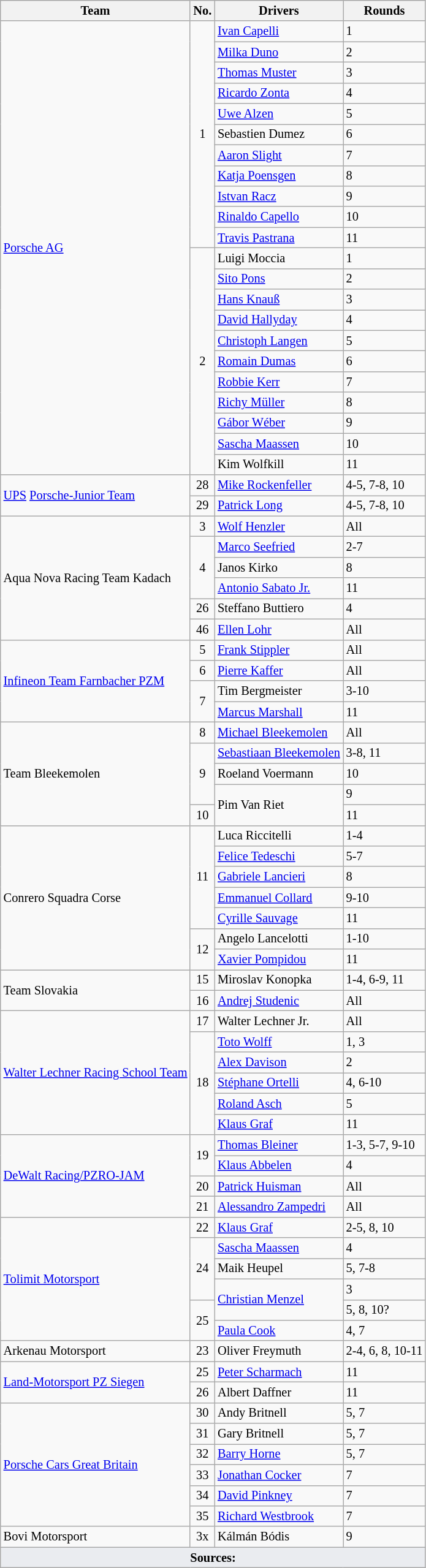<table class="wikitable" style="font-size: 85%;">
<tr>
<th>Team</th>
<th>No.</th>
<th>Drivers</th>
<th>Rounds</th>
</tr>
<tr>
<td rowspan=22> <a href='#'>Porsche AG</a></td>
<td rowspan=11 align="center">1</td>
<td> <a href='#'>Ivan Capelli</a></td>
<td>1</td>
</tr>
<tr>
<td> <a href='#'>Milka Duno</a></td>
<td>2</td>
</tr>
<tr>
<td> <a href='#'>Thomas Muster</a></td>
<td>3</td>
</tr>
<tr>
<td> <a href='#'>Ricardo Zonta</a></td>
<td>4</td>
</tr>
<tr>
<td> <a href='#'>Uwe Alzen</a></td>
<td>5</td>
</tr>
<tr>
<td> Sebastien Dumez</td>
<td>6</td>
</tr>
<tr>
<td> <a href='#'>Aaron Slight</a></td>
<td>7</td>
</tr>
<tr>
<td> <a href='#'>Katja Poensgen</a></td>
<td>8</td>
</tr>
<tr>
<td> <a href='#'>Istvan Racz</a></td>
<td>9</td>
</tr>
<tr>
<td> <a href='#'>Rinaldo Capello</a></td>
<td>10</td>
</tr>
<tr>
<td> <a href='#'>Travis Pastrana</a></td>
<td>11</td>
</tr>
<tr>
<td rowspan=11 align="center">2</td>
<td> Luigi Moccia</td>
<td>1</td>
</tr>
<tr>
<td> <a href='#'>Sito Pons</a></td>
<td>2</td>
</tr>
<tr>
<td> <a href='#'>Hans Knauß</a></td>
<td>3</td>
</tr>
<tr>
<td> <a href='#'>David Hallyday</a></td>
<td>4</td>
</tr>
<tr>
<td> <a href='#'>Christoph Langen</a></td>
<td>5</td>
</tr>
<tr>
<td> <a href='#'>Romain Dumas</a></td>
<td>6</td>
</tr>
<tr>
<td> <a href='#'>Robbie Kerr</a></td>
<td>7</td>
</tr>
<tr>
<td> <a href='#'>Richy Müller</a></td>
<td>8</td>
</tr>
<tr>
<td> <a href='#'>Gábor Wéber</a></td>
<td>9</td>
</tr>
<tr>
<td> <a href='#'>Sascha Maassen</a></td>
<td>10</td>
</tr>
<tr>
<td> Kim Wolfkill</td>
<td>11</td>
</tr>
<tr>
<td rowspan=2> <a href='#'>UPS</a> <a href='#'>Porsche-Junior Team</a></td>
<td align="center">28</td>
<td> <a href='#'>Mike Rockenfeller</a></td>
<td>4-5, 7-8, 10</td>
</tr>
<tr>
<td align="center">29</td>
<td> <a href='#'>Patrick Long</a></td>
<td>4-5, 7-8, 10</td>
</tr>
<tr>
<td rowspan=6> Aqua Nova Racing Team Kadach</td>
<td align="center">3</td>
<td> <a href='#'>Wolf Henzler</a></td>
<td>All</td>
</tr>
<tr>
<td rowspan=3 align="center">4</td>
<td> <a href='#'>Marco Seefried</a></td>
<td>2-7</td>
</tr>
<tr>
<td> Janos Kirko</td>
<td>8</td>
</tr>
<tr>
<td> <a href='#'>Antonio Sabato Jr.</a></td>
<td>11</td>
</tr>
<tr>
<td align="center">26</td>
<td> Steffano Buttiero</td>
<td>4</td>
</tr>
<tr>
<td align="center">46</td>
<td> <a href='#'>Ellen Lohr</a></td>
<td>All</td>
</tr>
<tr>
<td rowspan=4> <a href='#'>Infineon Team Farnbacher PZM</a></td>
<td align="center">5</td>
<td> <a href='#'>Frank Stippler</a></td>
<td>All</td>
</tr>
<tr>
<td align="center">6</td>
<td> <a href='#'>Pierre Kaffer</a></td>
<td>All</td>
</tr>
<tr>
<td rowspan=2 align="center">7</td>
<td> Tim Bergmeister</td>
<td>3-10</td>
</tr>
<tr>
<td> <a href='#'>Marcus Marshall</a></td>
<td>11</td>
</tr>
<tr>
<td rowspan=5> Team Bleekemolen</td>
<td align="center">8</td>
<td> <a href='#'>Michael Bleekemolen</a></td>
<td>All</td>
</tr>
<tr>
<td rowspan=3 align="center">9</td>
<td> <a href='#'>Sebastiaan Bleekemolen</a></td>
<td>3-8, 11</td>
</tr>
<tr>
<td> Roeland Voermann</td>
<td>10</td>
</tr>
<tr>
<td rowspan=2> Pim Van Riet</td>
<td>9</td>
</tr>
<tr>
<td align="center">10</td>
<td>11</td>
</tr>
<tr>
<td rowspan=7> Conrero Squadra Corse</td>
<td rowspan=5 align="center">11</td>
<td> Luca Riccitelli</td>
<td>1-4</td>
</tr>
<tr>
<td> <a href='#'>Felice Tedeschi</a></td>
<td>5-7</td>
</tr>
<tr>
<td> <a href='#'>Gabriele Lancieri</a></td>
<td>8</td>
</tr>
<tr>
<td> <a href='#'>Emmanuel Collard</a></td>
<td>9-10</td>
</tr>
<tr>
<td> <a href='#'>Cyrille Sauvage</a></td>
<td>11</td>
</tr>
<tr>
<td rowspan=2 align="center">12</td>
<td> Angelo Lancelotti</td>
<td>1-10</td>
</tr>
<tr>
<td> <a href='#'>Xavier Pompidou</a></td>
<td>11</td>
</tr>
<tr>
<td rowspan=2> Team Slovakia</td>
<td align="center">15</td>
<td> Miroslav Konopka</td>
<td>1-4, 6-9, 11</td>
</tr>
<tr>
<td align="center">16</td>
<td> <a href='#'>Andrej Studenic</a></td>
<td>All</td>
</tr>
<tr>
<td rowspan=6> <a href='#'>Walter Lechner Racing School Team</a></td>
<td align="center">17</td>
<td> Walter Lechner Jr.</td>
<td>All</td>
</tr>
<tr>
<td rowspan=5 align="center">18</td>
<td> <a href='#'>Toto Wolff</a></td>
<td>1, 3</td>
</tr>
<tr>
<td> <a href='#'>Alex Davison</a></td>
<td>2</td>
</tr>
<tr>
<td> <a href='#'>Stéphane Ortelli</a></td>
<td>4, 6-10</td>
</tr>
<tr>
<td> <a href='#'>Roland Asch</a></td>
<td>5</td>
</tr>
<tr>
<td> <a href='#'>Klaus Graf</a></td>
<td>11</td>
</tr>
<tr>
<td rowspan=4> <a href='#'>DeWalt Racing/PZRO-JAM</a></td>
<td rowspan=2 align="center">19</td>
<td> <a href='#'>Thomas Bleiner</a></td>
<td>1-3, 5-7, 9-10</td>
</tr>
<tr>
<td> <a href='#'>Klaus Abbelen</a></td>
<td>4</td>
</tr>
<tr>
<td align="center">20</td>
<td> <a href='#'>Patrick Huisman</a></td>
<td>All</td>
</tr>
<tr>
<td align="center">21</td>
<td> <a href='#'>Alessandro Zampedri</a></td>
<td>All</td>
</tr>
<tr>
<td rowspan=6> <a href='#'>Tolimit Motorsport</a></td>
<td align="center">22</td>
<td> <a href='#'>Klaus Graf</a></td>
<td>2-5, 8, 10</td>
</tr>
<tr>
<td rowspan=3 align="center">24</td>
<td> <a href='#'>Sascha Maassen</a></td>
<td>4</td>
</tr>
<tr>
<td> Maik Heupel</td>
<td>5, 7-8</td>
</tr>
<tr>
<td rowspan=2> <a href='#'>Christian Menzel</a></td>
<td>3</td>
</tr>
<tr>
<td rowspan=2 align="center">25</td>
<td>5, 8, 10?</td>
</tr>
<tr>
<td> <a href='#'>Paula Cook</a></td>
<td>4, 7</td>
</tr>
<tr>
<td rowspan=1> Arkenau Motorsport</td>
<td align="center">23</td>
<td> Oliver Freymuth</td>
<td>2-4, 6, 8, 10-11</td>
</tr>
<tr>
<td rowspan=2> <a href='#'>Land-Motorsport PZ Siegen</a></td>
<td align="center">25</td>
<td> <a href='#'>Peter Scharmach</a></td>
<td>11</td>
</tr>
<tr>
<td align="center">26</td>
<td> Albert Daffner</td>
<td>11</td>
</tr>
<tr>
<td rowspan=6> <a href='#'>Porsche Cars Great Britain</a></td>
<td align="center">30</td>
<td> Andy Britnell</td>
<td>5, 7</td>
</tr>
<tr>
<td align="center">31</td>
<td> Gary Britnell</td>
<td>5, 7</td>
</tr>
<tr>
<td align="center">32</td>
<td> <a href='#'>Barry Horne</a></td>
<td>5, 7</td>
</tr>
<tr>
<td align="center">33</td>
<td> <a href='#'>Jonathan Cocker</a></td>
<td>7</td>
</tr>
<tr>
<td align="center">34</td>
<td> <a href='#'>David Pinkney</a></td>
<td>7</td>
</tr>
<tr>
<td align="center">35</td>
<td> <a href='#'>Richard Westbrook</a></td>
<td>7</td>
</tr>
<tr>
<td rowspan=1> Bovi Motorsport</td>
<td align="center">3x</td>
<td> Kálmán Bódis</td>
<td>9</td>
</tr>
<tr class="sortbottom">
<td colspan="4" style="background-color:#EAECF0;text-align:center"><strong>Sources:</strong></td>
</tr>
</table>
